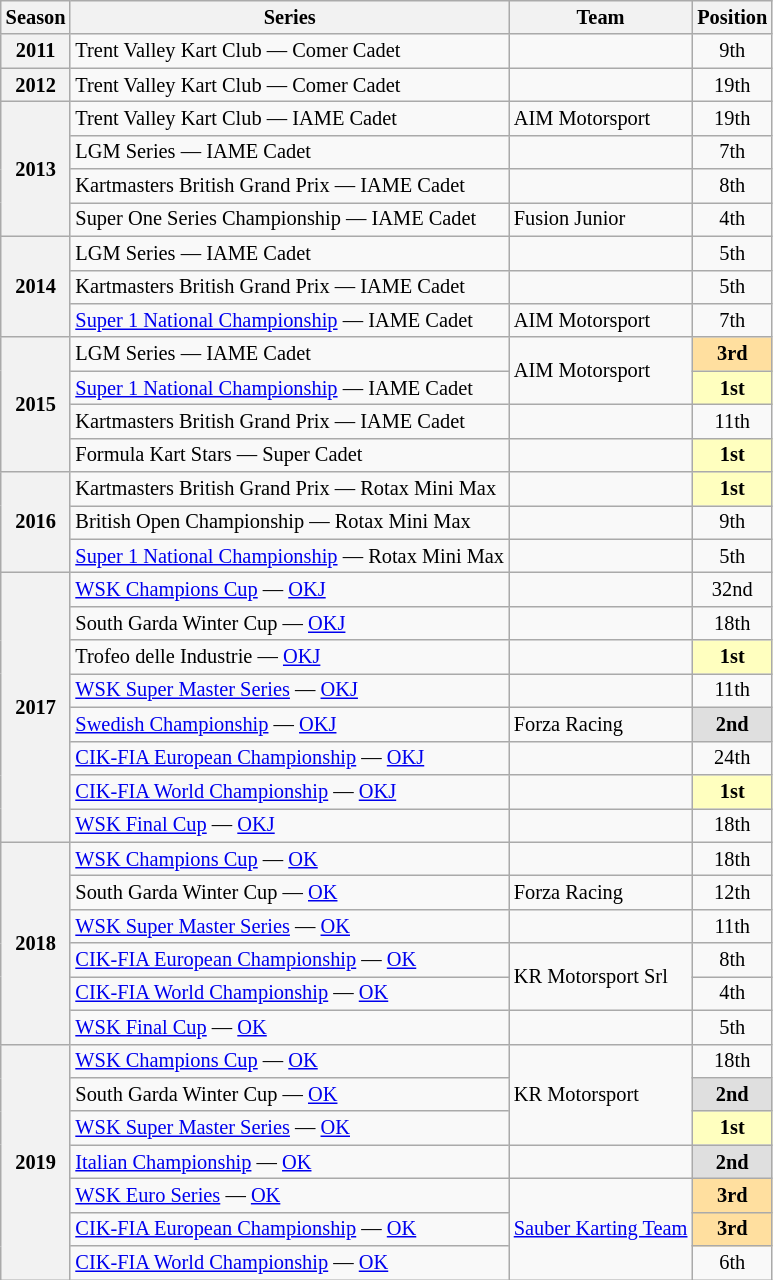<table class="wikitable" style="font-size: 85%; text-align:center">
<tr>
<th>Season</th>
<th>Series</th>
<th>Team</th>
<th>Position</th>
</tr>
<tr>
<th rowspan="1">2011</th>
<td align="left">Trent Valley Kart Club — Comer Cadet</td>
<td></td>
<td>9th</td>
</tr>
<tr>
<th rowspan="1">2012</th>
<td align="left">Trent Valley Kart Club — Comer Cadet</td>
<td></td>
<td>19th</td>
</tr>
<tr>
<th rowspan="4">2013</th>
<td align="left">Trent Valley Kart Club — IAME Cadet</td>
<td align="left">AIM Motorsport</td>
<td>19th</td>
</tr>
<tr>
<td align="left">LGM Series — IAME Cadet</td>
<td></td>
<td>7th</td>
</tr>
<tr>
<td align="left">Kartmasters British Grand Prix — IAME Cadet</td>
<td></td>
<td>8th</td>
</tr>
<tr>
<td align="left">Super One Series Championship — IAME Cadet</td>
<td align="left">Fusion Junior</td>
<td>4th</td>
</tr>
<tr>
<th rowspan="3">2014</th>
<td align="left">LGM Series — IAME Cadet</td>
<td></td>
<td>5th</td>
</tr>
<tr>
<td align="left">Kartmasters British Grand Prix — IAME Cadet</td>
<td></td>
<td>5th</td>
</tr>
<tr>
<td align="left"><a href='#'>Super 1 National Championship</a> — IAME Cadet</td>
<td align="left">AIM Motorsport</td>
<td>7th</td>
</tr>
<tr>
<th rowspan="4">2015</th>
<td align="left">LGM Series — IAME Cadet</td>
<td rowspan="2" align="left">AIM Motorsport</td>
<td style="background:#FFDF9F;"><strong>3rd</strong></td>
</tr>
<tr>
<td align="left"><a href='#'>Super 1 National Championship</a> — IAME Cadet</td>
<td style="background:#FFFFBF;"><strong>1st</strong></td>
</tr>
<tr>
<td align="left">Kartmasters British Grand Prix — IAME Cadet</td>
<td></td>
<td>11th</td>
</tr>
<tr>
<td align="left">Formula Kart Stars — Super Cadet</td>
<td></td>
<td style="background:#FFFFBF;"><strong>1st</strong></td>
</tr>
<tr>
<th rowspan="3">2016</th>
<td align="left">Kartmasters British Grand Prix — Rotax Mini Max</td>
<td></td>
<td style="background:#FFFFBF;"><strong>1st</strong></td>
</tr>
<tr>
<td align="left">British Open Championship — Rotax Mini Max</td>
<td></td>
<td>9th</td>
</tr>
<tr>
<td align="left"><a href='#'>Super 1 National Championship</a> — Rotax Mini Max</td>
<td></td>
<td>5th</td>
</tr>
<tr>
<th rowspan="8">2017</th>
<td align="left"><a href='#'>WSK Champions Cup</a> — <a href='#'>OKJ</a></td>
<td></td>
<td>32nd</td>
</tr>
<tr>
<td align="left">South Garda Winter Cup — <a href='#'>OKJ</a></td>
<td></td>
<td>18th</td>
</tr>
<tr>
<td align="left">Trofeo delle Industrie — <a href='#'>OKJ</a></td>
<td></td>
<td style="background:#FFFFBF;"><strong>1st</strong></td>
</tr>
<tr>
<td align="left"><a href='#'>WSK Super Master Series</a> — <a href='#'>OKJ</a></td>
<td></td>
<td>11th</td>
</tr>
<tr>
<td align="left"><a href='#'>Swedish Championship</a> — <a href='#'>OKJ</a></td>
<td align="left">Forza Racing</td>
<td style="background:#DFDFDF;"><strong>2nd</strong></td>
</tr>
<tr>
<td align="left"><a href='#'>CIK-FIA European Championship</a> — <a href='#'>OKJ</a></td>
<td></td>
<td>24th</td>
</tr>
<tr>
<td align="left"><a href='#'>CIK-FIA World Championship</a> — <a href='#'>OKJ</a></td>
<td></td>
<td style="background:#FFFFBF;"><strong>1st</strong></td>
</tr>
<tr>
<td align="left"><a href='#'>WSK Final Cup</a> — <a href='#'>OKJ</a></td>
<td></td>
<td>18th</td>
</tr>
<tr>
<th rowspan="6">2018</th>
<td align="left"><a href='#'>WSK Champions Cup</a> — <a href='#'>OK</a></td>
<td></td>
<td>18th</td>
</tr>
<tr>
<td align="left">South Garda Winter Cup — <a href='#'>OK</a></td>
<td align="left">Forza Racing</td>
<td>12th</td>
</tr>
<tr>
<td align="left"><a href='#'>WSK Super Master Series</a> — <a href='#'>OK</a></td>
<td></td>
<td>11th</td>
</tr>
<tr>
<td align="left"><a href='#'>CIK-FIA European Championship</a> — <a href='#'>OK</a></td>
<td rowspan="2" align="left">KR Motorsport Srl</td>
<td>8th</td>
</tr>
<tr>
<td align="left"><a href='#'>CIK-FIA World Championship</a> — <a href='#'>OK</a></td>
<td>4th</td>
</tr>
<tr>
<td align="left"><a href='#'>WSK Final Cup</a> — <a href='#'>OK</a></td>
<td></td>
<td>5th</td>
</tr>
<tr>
<th rowspan="7">2019</th>
<td align="left"><a href='#'>WSK Champions Cup</a> — <a href='#'>OK</a></td>
<td rowspan="3" align="left">KR Motorsport</td>
<td>18th</td>
</tr>
<tr>
<td align="left">South Garda Winter Cup — <a href='#'>OK</a></td>
<td style="background:#DFDFDF;"><strong>2nd</strong></td>
</tr>
<tr>
<td align="left"><a href='#'>WSK Super Master Series</a> — <a href='#'>OK</a></td>
<td style="background:#FFFFBF;"><strong>1st</strong></td>
</tr>
<tr>
<td align="left"><a href='#'>Italian Championship</a> — <a href='#'>OK</a></td>
<td></td>
<td style="background:#DFDFDF;"><strong>2nd</strong></td>
</tr>
<tr>
<td align="left"><a href='#'>WSK Euro Series</a> — <a href='#'>OK</a></td>
<td rowspan="3" align="left"><a href='#'>Sauber Karting Team</a></td>
<td style="background:#FFDF9F;"><strong>3rd</strong></td>
</tr>
<tr>
<td align="left"><a href='#'>CIK-FIA European Championship</a> — <a href='#'>OK</a></td>
<td style="background:#FFDF9F;"><strong>3rd</strong></td>
</tr>
<tr>
<td align="left"><a href='#'>CIK-FIA World Championship</a> — <a href='#'>OK</a></td>
<td>6th</td>
</tr>
</table>
